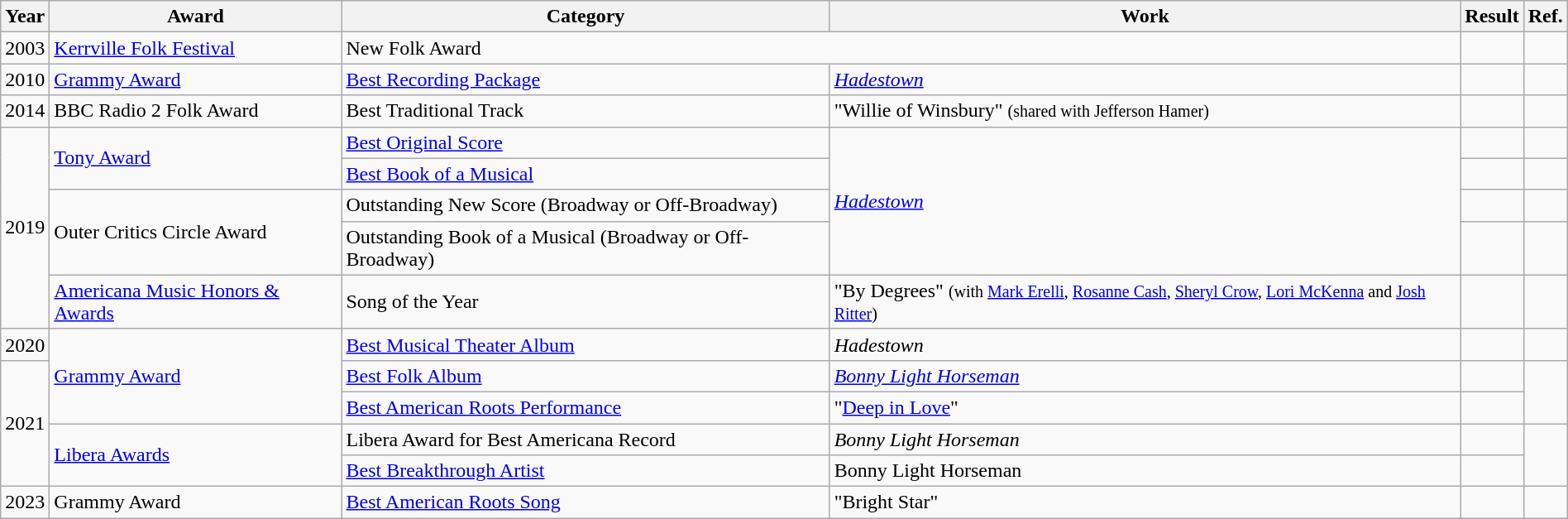<table class="wikitable" style="width:100%;">
<tr>
<th>Year</th>
<th><strong>Award</strong></th>
<th><strong>Category</strong></th>
<th><strong>Work</strong></th>
<th><strong>Result</strong></th>
<th>Ref.</th>
</tr>
<tr>
<td rowspan="1">2003</td>
<td rowspan="1"><a href='#'>Kerrville Folk Festival</a></td>
<td colspan="2">New Folk Award</td>
<td></td>
<td></td>
</tr>
<tr>
<td rowspan="1">2010</td>
<td rowspan="1"><a href='#'>Grammy Award</a></td>
<td><a href='#'>Best Recording Package</a></td>
<td><em><a href='#'>Hadestown</a></em></td>
<td></td>
<td></td>
</tr>
<tr>
<td rowspan="1">2014</td>
<td rowspan="1">BBC Radio 2 Folk Award</td>
<td>Best Traditional Track</td>
<td>"Willie of Winsbury" <small>(shared with Jefferson Hamer)</small></td>
<td></td>
<td></td>
</tr>
<tr>
<td rowspan="5">2019</td>
<td rowspan="2"><a href='#'>Tony Award</a></td>
<td><a href='#'>Best Original Score</a></td>
<td rowspan="4"><a href='#'><em>Hadestown</em></a></td>
<td></td>
<td></td>
</tr>
<tr>
<td><a href='#'>Best Book of a Musical</a></td>
<td></td>
<td></td>
</tr>
<tr>
<td rowspan="2">Outer Critics Circle Award</td>
<td>Outstanding New Score (Broadway or Off-Broadway)</td>
<td></td>
<td></td>
</tr>
<tr>
<td>Outstanding Book of a Musical (Broadway or Off-Broadway)</td>
<td></td>
<td></td>
</tr>
<tr>
<td><a href='#'>Americana Music Honors & Awards</a></td>
<td>Song of the Year</td>
<td>"By Degrees" <small>(with <a href='#'>Mark Erelli</a>, <a href='#'>Rosanne Cash</a>, <a href='#'>Sheryl Crow</a>, <a href='#'>Lori McKenna</a> and <a href='#'>Josh Ritter</a>)</small></td>
<td></td>
<td></td>
</tr>
<tr>
<td>2020</td>
<td rowspan=3><a href='#'>Grammy Award</a></td>
<td><a href='#'>Best Musical Theater Album</a></td>
<td><em>Hadestown</em></td>
<td></td>
<td></td>
</tr>
<tr>
<td rowspan=4>2021</td>
<td><a href='#'>Best Folk Album</a></td>
<td><em><a href='#'>Bonny Light Horseman</a></em></td>
<td></td>
<td rowspan="2"></td>
</tr>
<tr>
<td><a href='#'>Best American Roots Performance</a></td>
<td>"<a href='#'>Deep in Love</a>"</td>
<td></td>
</tr>
<tr>
<td rowspan="2"><a href='#'>Libera Awards</a></td>
<td>Libera Award for Best Americana Record</td>
<td><em>Bonny Light Horseman</em></td>
<td></td>
<td rowspan="2"></td>
</tr>
<tr>
<td><a href='#'>Best Breakthrough Artist</a></td>
<td>Bonny Light Horseman</td>
<td></td>
</tr>
<tr>
<td>2023</td>
<td>Grammy Award</td>
<td><a href='#'>Best American Roots Song</a></td>
<td>"Bright Star"</td>
<td></td>
<td></td>
</tr>
</table>
